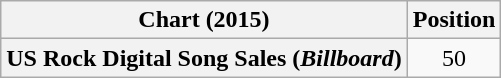<table class="wikitable plainrowheaders" style="text-align:center">
<tr>
<th>Chart (2015)</th>
<th>Position</th>
</tr>
<tr>
<th scope="row">US Rock Digital Song Sales (<em>Billboard</em>)</th>
<td>50</td>
</tr>
</table>
